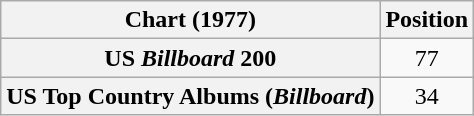<table class="wikitable plainrowheaders" style="text-align:center">
<tr>
<th scope="col">Chart (1977)</th>
<th scope="col">Position</th>
</tr>
<tr>
<th scope="row">US <em>Billboard</em> 200</th>
<td>77</td>
</tr>
<tr>
<th scope="row">US Top Country Albums (<em>Billboard</em>)</th>
<td>34</td>
</tr>
</table>
